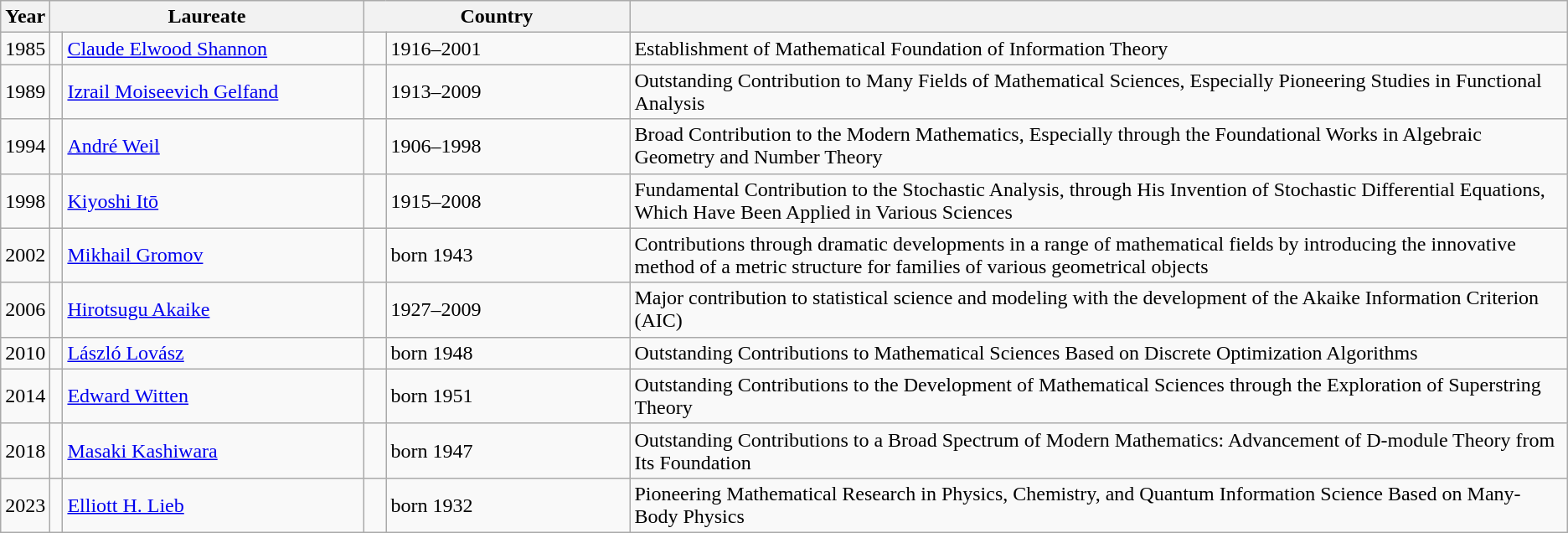<table class="wikitable sortable">
<tr>
<th>Year</th>
<th style="width:20%;" colspan=2>Laureate</th>
<th style="width:17%;" colspan=2>Country</th>
<th></th>
</tr>
<tr>
<td>1985</td>
<td></td>
<td><a href='#'>Claude Elwood Shannon</a></td>
<td></td>
<td>1916–2001</td>
<td>Establishment of Mathematical Foundation of Information Theory</td>
</tr>
<tr>
<td>1989</td>
<td></td>
<td><a href='#'>Izrail Moiseevich Gelfand</a></td>
<td></td>
<td>1913–2009</td>
<td>Outstanding Contribution to Many Fields of Mathematical Sciences, Especially Pioneering Studies in Functional Analysis</td>
</tr>
<tr>
<td>1994</td>
<td></td>
<td><a href='#'>André Weil</a></td>
<td></td>
<td>1906–1998</td>
<td>Broad Contribution to the Modern Mathematics, Especially through the Foundational Works in Algebraic Geometry and Number Theory</td>
</tr>
<tr>
<td>1998</td>
<td></td>
<td><a href='#'>Kiyoshi Itō</a></td>
<td></td>
<td>1915–2008</td>
<td>Fundamental Contribution to the Stochastic Analysis, through His Invention of Stochastic Differential Equations, Which Have Been Applied in Various Sciences</td>
</tr>
<tr>
<td>2002</td>
<td></td>
<td><a href='#'>Mikhail Gromov</a></td>
<td></td>
<td>born 1943</td>
<td>Contributions through dramatic developments in a range of mathematical fields by introducing the innovative method of a metric structure for families of various geometrical objects</td>
</tr>
<tr>
<td>2006</td>
<td></td>
<td><a href='#'>Hirotsugu Akaike</a></td>
<td></td>
<td>1927–2009</td>
<td>Major contribution to statistical science and modeling with the development of the Akaike Information Criterion (AIC)</td>
</tr>
<tr>
<td>2010</td>
<td></td>
<td><a href='#'>László Lovász</a></td>
<td></td>
<td>born 1948</td>
<td>Outstanding Contributions to Mathematical Sciences Based on Discrete Optimization Algorithms</td>
</tr>
<tr>
<td>2014</td>
<td></td>
<td><a href='#'>Edward Witten</a></td>
<td></td>
<td>born 1951</td>
<td>Outstanding Contributions to the Development of Mathematical Sciences through the Exploration of Superstring Theory</td>
</tr>
<tr>
<td>2018</td>
<td></td>
<td><a href='#'>Masaki Kashiwara</a></td>
<td></td>
<td>born 1947</td>
<td>Outstanding Contributions to a Broad Spectrum of Modern Mathematics: Advancement of D-module Theory from Its Foundation</td>
</tr>
<tr>
<td>2023</td>
<td></td>
<td><a href='#'>Elliott H. Lieb</a></td>
<td></td>
<td>born 1932</td>
<td>Pioneering Mathematical Research in Physics, Chemistry, and Quantum Information Science Based on Many-Body Physics</td>
</tr>
</table>
